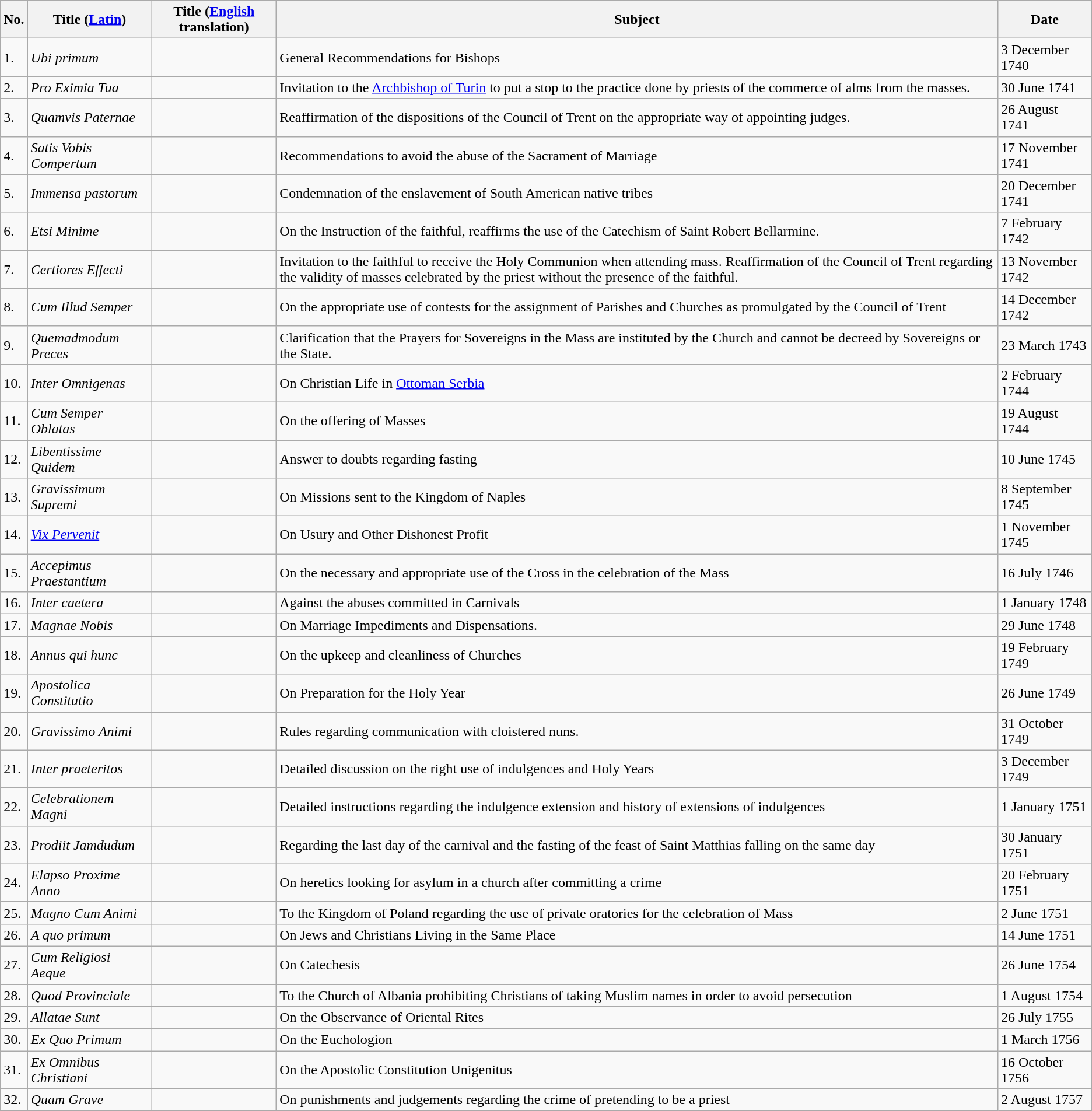<table class="wikitable">
<tr>
<th>No.</th>
<th>Title (<a href='#'>Latin</a>)</th>
<th>Title (<a href='#'>English</a> translation)</th>
<th>Subject</th>
<th>Date</th>
</tr>
<tr>
<td>1.</td>
<td><em>Ubi primum</em></td>
<td></td>
<td>General Recommendations for Bishops</td>
<td>3 December 1740</td>
</tr>
<tr>
<td>2.</td>
<td><em>Pro Eximia Tua</em></td>
<td></td>
<td>Invitation to the <a href='#'>Archbishop of Turin</a> to put a stop to the practice done by priests of the commerce of alms from the masses.</td>
<td>30 June 1741</td>
</tr>
<tr>
<td>3.</td>
<td><em>Quamvis Paternae</em></td>
<td></td>
<td>Reaffirmation of the dispositions of the Council of Trent on the appropriate way of appointing judges.</td>
<td>26 August 1741</td>
</tr>
<tr>
<td>4.</td>
<td><em>Satis Vobis Compertum</em></td>
<td></td>
<td>Recommendations to avoid the abuse of the Sacrament of Marriage</td>
<td>17 November 1741</td>
</tr>
<tr>
<td>5.</td>
<td><em>Immensa pastorum</em></td>
<td></td>
<td>Condemnation of the enslavement of South American native tribes</td>
<td>20 December 1741</td>
</tr>
<tr>
<td>6.</td>
<td><em>Etsi Minime</em></td>
<td></td>
<td>On the Instruction of the faithful, reaffirms the use of the Catechism of Saint Robert Bellarmine.</td>
<td>7 February 1742</td>
</tr>
<tr>
<td>7.</td>
<td><em>Certiores Effecti</em></td>
<td></td>
<td>Invitation to the faithful to receive the Holy Communion when attending mass. Reaffirmation of the Council of Trent regarding the validity of masses celebrated by the priest without the presence of the faithful.</td>
<td>13 November 1742</td>
</tr>
<tr>
<td>8.</td>
<td><em>Cum Illud Semper</em></td>
<td></td>
<td>On the appropriate use of contests for the assignment of Parishes and Churches as promulgated by the Council of Trent</td>
<td>14 December 1742</td>
</tr>
<tr>
<td>9.</td>
<td><em>Quemadmodum Preces</em></td>
<td></td>
<td>Clarification that the Prayers for Sovereigns in the Mass are instituted by the Church and cannot be decreed by Sovereigns or the State.</td>
<td>23 March 1743</td>
</tr>
<tr>
<td>10.</td>
<td><em>Inter Omnigenas</em></td>
<td></td>
<td>On Christian Life in <a href='#'>Ottoman Serbia</a></td>
<td>2 February 1744</td>
</tr>
<tr>
<td>11.</td>
<td><em>Cum Semper Oblatas</em></td>
<td></td>
<td>On the offering of Masses</td>
<td>19 August 1744</td>
</tr>
<tr>
<td>12.</td>
<td><em>Libentissime Quidem</em></td>
<td></td>
<td>Answer to doubts regarding fasting</td>
<td>10 June 1745</td>
</tr>
<tr>
<td>13.</td>
<td><em>Gravissimum Supremi</em></td>
<td></td>
<td>On Missions sent to the Kingdom of Naples</td>
<td>8 September 1745</td>
</tr>
<tr>
<td>14.</td>
<td><em><a href='#'>Vix Pervenit</a></em></td>
<td></td>
<td>On Usury and Other Dishonest Profit</td>
<td>1 November 1745</td>
</tr>
<tr>
<td>15.</td>
<td><em>Accepimus Praestantium</em></td>
<td></td>
<td>On the necessary and appropriate use of the Cross in the celebration of the Mass</td>
<td>16 July 1746</td>
</tr>
<tr>
<td>16.</td>
<td><em>Inter caetera</em></td>
<td></td>
<td>Against the abuses committed in Carnivals</td>
<td>1 January 1748</td>
</tr>
<tr>
<td>17.</td>
<td><em>Magnae Nobis</em></td>
<td></td>
<td>On Marriage Impediments and Dispensations.</td>
<td>29 June 1748</td>
</tr>
<tr>
<td>18.</td>
<td><em>Annus qui hunc</em></td>
<td></td>
<td>On the upkeep and cleanliness of Churches</td>
<td>19 February 1749</td>
</tr>
<tr>
<td>19.</td>
<td><em>Apostolica Constitutio</em></td>
<td></td>
<td>On Preparation for the Holy Year</td>
<td>26 June 1749</td>
</tr>
<tr>
<td>20.</td>
<td><em>Gravissimo Animi</em></td>
<td></td>
<td>Rules regarding communication with cloistered nuns.</td>
<td>31 October 1749</td>
</tr>
<tr>
<td>21.</td>
<td><em>Inter praeteritos</em></td>
<td></td>
<td>Detailed discussion on the right use of indulgences and Holy Years</td>
<td>3 December 1749</td>
</tr>
<tr>
<td>22.</td>
<td><em>Celebrationem Magni</em></td>
<td></td>
<td>Detailed instructions regarding the indulgence extension and history of extensions of indulgences</td>
<td>1 January 1751</td>
</tr>
<tr>
<td>23.</td>
<td><em>Prodiit Jamdudum</em></td>
<td></td>
<td>Regarding the last day of the carnival and the fasting of the feast of Saint Matthias falling on the same day</td>
<td>30 January 1751</td>
</tr>
<tr>
<td>24.</td>
<td><em>Elapso Proxime Anno</em></td>
<td></td>
<td>On heretics looking for asylum in a church after committing a crime</td>
<td>20 February 1751</td>
</tr>
<tr>
<td>25.</td>
<td><em>Magno Cum Animi</em></td>
<td></td>
<td>To the Kingdom of Poland regarding the use of private oratories for the celebration of Mass</td>
<td>2 June 1751</td>
</tr>
<tr>
<td>26.</td>
<td><em>A quo primum</em></td>
<td></td>
<td>On Jews and Christians Living in the Same Place</td>
<td>14 June 1751</td>
</tr>
<tr>
<td>27.</td>
<td><em>Cum Religiosi Aeque</em></td>
<td></td>
<td>On Catechesis</td>
<td>26 June 1754</td>
</tr>
<tr>
<td>28.</td>
<td><em>Quod Provinciale</em></td>
<td></td>
<td>To the Church of Albania prohibiting Christians of taking Muslim names in order to avoid persecution</td>
<td>1 August 1754</td>
</tr>
<tr>
<td>29.</td>
<td><em>Allatae Sunt</em></td>
<td></td>
<td>On the Observance of Oriental Rites</td>
<td>26 July 1755</td>
</tr>
<tr>
<td>30.</td>
<td><em>Ex Quo Primum</em></td>
<td></td>
<td>On the Euchologion</td>
<td>1 March 1756</td>
</tr>
<tr>
<td>31.</td>
<td><em>Ex Omnibus Christiani</em></td>
<td></td>
<td>On the Apostolic Constitution Unigenitus</td>
<td>16 October 1756</td>
</tr>
<tr>
<td>32.</td>
<td><em>Quam Grave</em></td>
<td></td>
<td>On punishments and judgements regarding the crime of pretending to be a priest</td>
<td>2 August 1757</td>
</tr>
</table>
